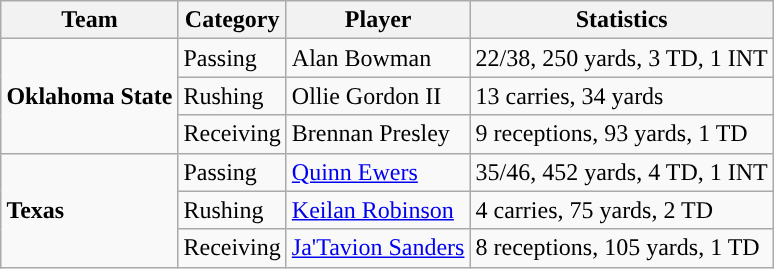<table class="wikitable" style="float: right;">
<tr>
<th>Team</th>
<th>Category</th>
<th>Player</th>
<th>Statistics</th>
</tr>
<tr>
<td rowspan=3><strong>Oklahoma State</strong></td>
<td>Passing</td>
<td>Alan Bowman</td>
<td>22/38, 250 yards, 3 TD, 1 INT</td>
</tr>
<tr>
<td>Rushing</td>
<td>Ollie Gordon II</td>
<td>13 carries, 34 yards</td>
</tr>
<tr>
<td>Receiving</td>
<td>Brennan Presley</td>
<td>9 receptions, 93 yards, 1 TD</td>
</tr>
<tr>
<td rowspan=3><strong>Texas</strong></td>
<td>Passing</td>
<td><a href='#'>Quinn Ewers</a></td>
<td>35/46, 452 yards, 4 TD, 1 INT</td>
</tr>
<tr>
<td>Rushing</td>
<td><a href='#'>Keilan Robinson</a></td>
<td>4 carries, 75 yards, 2 TD</td>
</tr>
<tr>
<td>Receiving</td>
<td><a href='#'>Ja'Tavion Sanders</a></td>
<td>8 receptions, 105 yards, 1 TD</td>
</tr>
</table>
